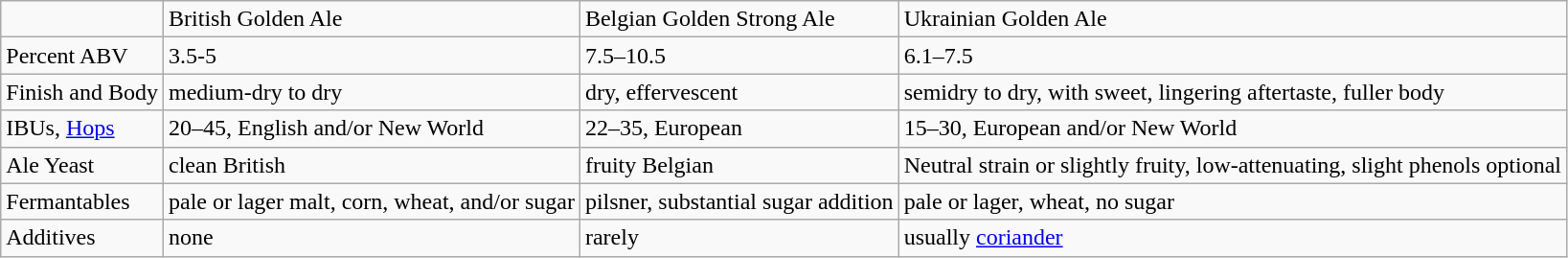<table class="wikitable">
<tr>
<td></td>
<td>British Golden Ale</td>
<td>Belgian Golden Strong Ale</td>
<td>Ukrainian Golden Ale</td>
</tr>
<tr>
<td>Percent ABV</td>
<td>3.5-5</td>
<td>7.5–10.5</td>
<td>6.1–7.5</td>
</tr>
<tr>
<td>Finish and Body</td>
<td>medium-dry to dry</td>
<td>dry, effervescent</td>
<td>semidry to dry, with sweet, lingering aftertaste, fuller body</td>
</tr>
<tr>
<td>IBUs, <a href='#'>Hops</a></td>
<td>20–45, English and/or New World</td>
<td>22–35, European</td>
<td>15–30, European and/or New World</td>
</tr>
<tr>
<td>Ale Yeast</td>
<td>clean British</td>
<td>fruity Belgian</td>
<td>Neutral strain or slightly fruity, low-attenuating, slight phenols optional</td>
</tr>
<tr>
<td>Fermantables</td>
<td>pale or lager malt, corn, wheat, and/or sugar</td>
<td>pilsner, substantial sugar addition</td>
<td>pale or lager, wheat, no sugar</td>
</tr>
<tr>
<td>Additives</td>
<td>none</td>
<td>rarely</td>
<td>usually <a href='#'>coriander</a></td>
</tr>
</table>
